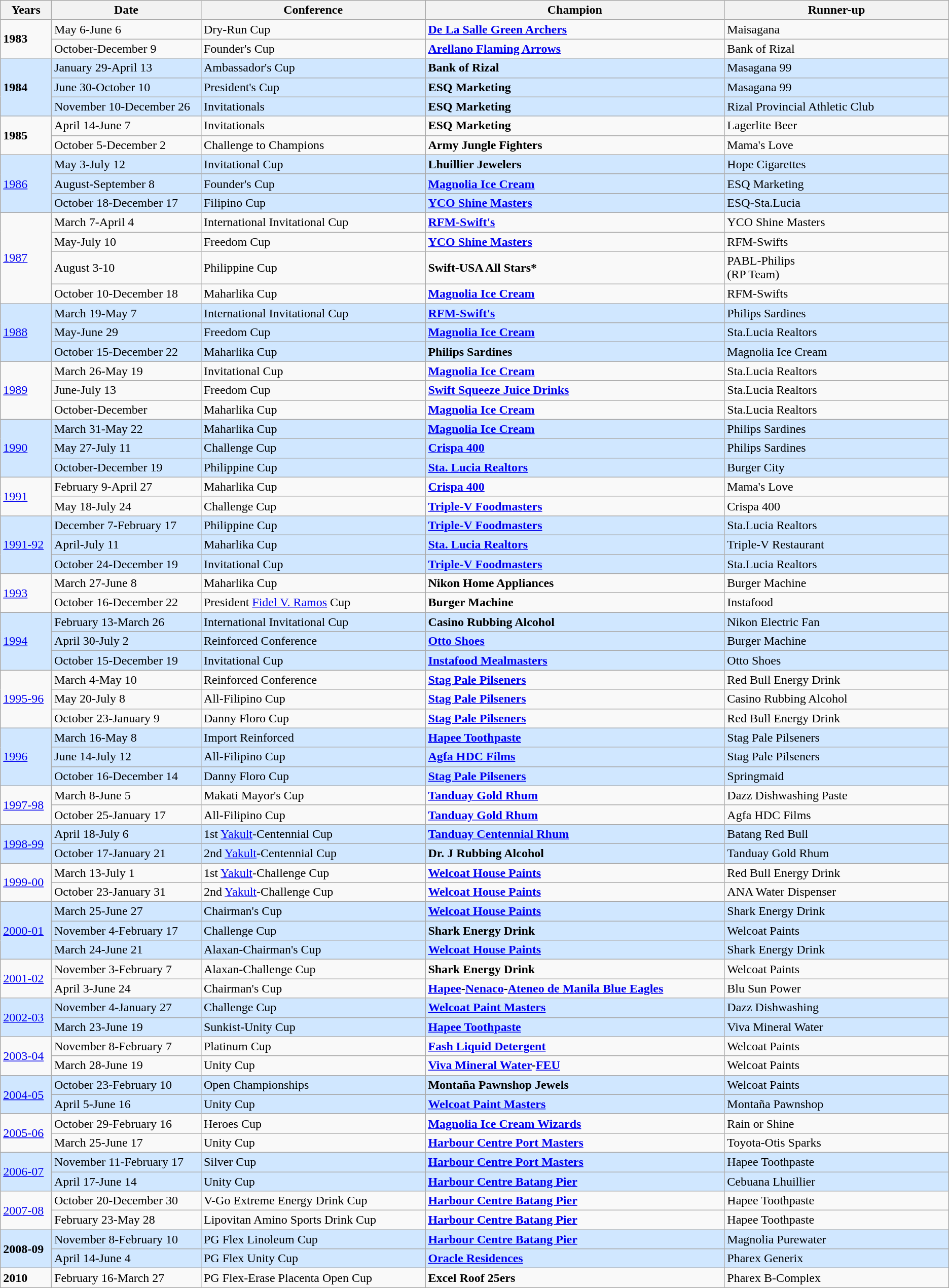<table class="wikitable">
<tr>
<th width=3%>Years</th>
<th width="10%">Date</th>
<th width="15%">Conference</th>
<th width="20%">Champion</th>
<th width="15%">Runner-up</th>
</tr>
<tr>
<td rowspan=2><strong>1983</strong></td>
<td>May 6-June 6</td>
<td>Dry-Run Cup</td>
<td><strong><a href='#'>De La Salle Green Archers</a></strong></td>
<td>Maisagana</td>
</tr>
<tr>
<td>October-December 9</td>
<td>Founder's Cup</td>
<td><strong><a href='#'>Arellano Flaming Arrows</a></strong></td>
<td>Bank of Rizal</td>
</tr>
<tr bgcolor=#D0E7FF>
<td rowspan=3><strong>1984</strong></td>
<td>January 29-April 13</td>
<td>Ambassador's Cup</td>
<td><strong>Bank of Rizal</strong></td>
<td>Masagana 99</td>
</tr>
<tr bgcolor=#D0E7FF>
<td>June 30-October 10</td>
<td>President's Cup</td>
<td><strong>ESQ Marketing</strong></td>
<td>Masagana 99</td>
</tr>
<tr bgcolor=#D0E7FF>
<td>November 10-December 26</td>
<td>Invitationals</td>
<td><strong>ESQ Marketing</strong></td>
<td>Rizal Provincial Athletic Club</td>
</tr>
<tr>
<td rowspan=2><strong>1985</strong></td>
<td>April 14-June 7</td>
<td>Invitationals</td>
<td><strong>ESQ Marketing</strong></td>
<td>Lagerlite Beer</td>
</tr>
<tr>
<td>October 5-December 2</td>
<td>Challenge to Champions</td>
<td><strong>Army Jungle Fighters</strong></td>
<td>Mama's Love</td>
</tr>
<tr bgcolor=#D0E7FF>
<td rowspan=3><a href='#'>1986</a></td>
<td>May 3-July 12</td>
<td>Invitational Cup</td>
<td><strong>Lhuillier Jewelers</strong></td>
<td>Hope Cigarettes</td>
</tr>
<tr bgcolor=#D0E7FF>
<td>August-September 8</td>
<td>Founder's Cup</td>
<td><strong><a href='#'>Magnolia Ice Cream</a></strong></td>
<td>ESQ Marketing</td>
</tr>
<tr bgcolor=#D0E7FF>
<td>October 18-December 17</td>
<td>Filipino Cup</td>
<td><strong><a href='#'>YCO Shine Masters</a></strong></td>
<td>ESQ-Sta.Lucia</td>
</tr>
<tr>
<td rowspan=4><a href='#'>1987</a></td>
<td>March 7-April 4</td>
<td>International Invitational Cup</td>
<td><strong><a href='#'>RFM-Swift's</a></strong></td>
<td>YCO Shine Masters</td>
</tr>
<tr>
<td>May-July 10</td>
<td>Freedom Cup</td>
<td><strong><a href='#'>YCO Shine Masters</a></strong></td>
<td>RFM-Swifts</td>
</tr>
<tr>
<td>August 3-10</td>
<td>Philippine Cup</td>
<td><strong>Swift-USA All Stars*</strong></td>
<td>PABL-Philips <br> (RP Team)</td>
</tr>
<tr>
<td>October 10-December 18</td>
<td>Maharlika Cup</td>
<td><strong><a href='#'>Magnolia Ice Cream</a></strong></td>
<td>RFM-Swifts</td>
</tr>
<tr bgcolor=#D0E7FF>
<td rowspan=3><a href='#'>1988</a></td>
<td>March 19-May 7</td>
<td>International Invitational Cup</td>
<td><strong><a href='#'>RFM-Swift's</a></strong></td>
<td>Philips Sardines</td>
</tr>
<tr bgcolor=#D0E7FF>
<td>May-June 29</td>
<td>Freedom Cup</td>
<td><strong><a href='#'>Magnolia Ice Cream</a></strong></td>
<td>Sta.Lucia Realtors</td>
</tr>
<tr bgcolor=#D0E7FF>
<td>October 15-December 22</td>
<td>Maharlika Cup</td>
<td><strong>Philips Sardines</strong></td>
<td>Magnolia Ice Cream</td>
</tr>
<tr>
<td rowspan=3><a href='#'>1989</a></td>
<td>March 26-May 19</td>
<td>Invitational Cup</td>
<td><strong><a href='#'>Magnolia Ice Cream</a></strong></td>
<td>Sta.Lucia Realtors</td>
</tr>
<tr>
<td>June-July 13</td>
<td>Freedom Cup</td>
<td><strong><a href='#'>Swift Squeeze Juice Drinks</a></strong></td>
<td>Sta.Lucia Realtors</td>
</tr>
<tr>
<td>October-December</td>
<td>Maharlika Cup</td>
<td><strong><a href='#'>Magnolia Ice Cream</a></strong></td>
<td>Sta.Lucia Realtors</td>
</tr>
<tr bgcolor=#D0E7FF>
<td rowspan=3><a href='#'>1990</a></td>
<td>March 31-May 22</td>
<td>Maharlika Cup</td>
<td><strong><a href='#'>Magnolia Ice Cream</a></strong></td>
<td>Philips Sardines</td>
</tr>
<tr bgcolor=#D0E7FF>
<td>May 27-July 11</td>
<td>Challenge Cup</td>
<td><strong><a href='#'>Crispa 400</a></strong></td>
<td>Philips Sardines</td>
</tr>
<tr bgcolor=#D0E7FF>
<td>October-December 19</td>
<td>Philippine Cup</td>
<td><strong><a href='#'>Sta. Lucia Realtors</a></strong></td>
<td>Burger City</td>
</tr>
<tr>
<td rowspan=2><a href='#'>1991</a></td>
<td>February 9-April 27</td>
<td>Maharlika Cup</td>
<td><strong><a href='#'>Crispa 400</a></strong></td>
<td>Mama's Love</td>
</tr>
<tr>
<td>May 18-July 24</td>
<td>Challenge Cup</td>
<td><strong><a href='#'>Triple-V Foodmasters</a></strong></td>
<td>Crispa 400</td>
</tr>
<tr bgcolor=#D0E7FF>
<td rowspan=3><a href='#'>1991-92</a></td>
<td>December 7-February 17</td>
<td>Philippine Cup</td>
<td><strong><a href='#'>Triple-V Foodmasters</a></strong></td>
<td>Sta.Lucia Realtors</td>
</tr>
<tr bgcolor=#D0E7FF>
<td>April-July 11</td>
<td>Maharlika Cup</td>
<td><strong><a href='#'>Sta. Lucia Realtors</a></strong></td>
<td>Triple-V Restaurant</td>
</tr>
<tr bgcolor=#D0E7FF>
<td>October 24-December 19</td>
<td>Invitational Cup</td>
<td><strong><a href='#'>Triple-V Foodmasters</a></strong></td>
<td>Sta.Lucia Realtors</td>
</tr>
<tr>
<td rowspan=2><a href='#'>1993</a></td>
<td>March 27-June 8</td>
<td>Maharlika Cup</td>
<td><strong>Nikon Home Appliances</strong></td>
<td>Burger Machine</td>
</tr>
<tr>
<td>October 16-December 22</td>
<td>President <a href='#'>Fidel V. Ramos</a> Cup</td>
<td><strong>Burger Machine</strong></td>
<td>Instafood</td>
</tr>
<tr bgcolor=#D0E7FF>
<td rowspan=3><a href='#'>1994</a></td>
<td>February 13-March 26</td>
<td>International Invitational Cup</td>
<td><strong>Casino Rubbing Alcohol</strong></td>
<td>Nikon Electric Fan</td>
</tr>
<tr bgcolor=#D0E7FF>
<td>April 30-July 2</td>
<td>Reinforced Conference</td>
<td><strong><a href='#'>Otto Shoes</a></strong></td>
<td>Burger Machine</td>
</tr>
<tr bgcolor=#D0E7FF>
<td>October 15-December 19</td>
<td>Invitational Cup</td>
<td><strong><a href='#'>Instafood Mealmasters</a></strong></td>
<td>Otto Shoes</td>
</tr>
<tr>
<td rowspan=3><a href='#'>1995-96</a></td>
<td>March 4-May 10</td>
<td>Reinforced Conference</td>
<td><strong><a href='#'>Stag Pale Pilseners</a></strong></td>
<td>Red Bull Energy Drink</td>
</tr>
<tr>
<td>May 20-July 8</td>
<td>All-Filipino Cup</td>
<td><strong><a href='#'>Stag Pale Pilseners</a></strong></td>
<td>Casino Rubbing Alcohol</td>
</tr>
<tr>
<td>October 23-January 9</td>
<td>Danny Floro Cup</td>
<td><strong><a href='#'>Stag Pale Pilseners</a></strong></td>
<td>Red Bull Energy Drink</td>
</tr>
<tr bgcolor=#D0E7FF>
<td rowspan=3><a href='#'>1996</a></td>
<td>March 16-May 8</td>
<td>Import Reinforced</td>
<td><strong><a href='#'>Hapee Toothpaste</a></strong></td>
<td>Stag Pale Pilseners</td>
</tr>
<tr bgcolor=#D0E7FF>
<td>June 14-July 12</td>
<td>All-Filipino Cup</td>
<td><strong><a href='#'>Agfa HDC Films</a></strong></td>
<td>Stag Pale Pilseners</td>
</tr>
<tr bgcolor=#D0E7FF>
<td>October 16-December 14</td>
<td>Danny Floro Cup</td>
<td><strong><a href='#'>Stag Pale Pilseners</a></strong></td>
<td>Springmaid</td>
</tr>
<tr>
<td rowspan=2><a href='#'>1997-98</a></td>
<td>March 8-June 5</td>
<td>Makati Mayor's Cup</td>
<td><strong><a href='#'>Tanduay Gold Rhum</a></strong></td>
<td>Dazz Dishwashing Paste</td>
</tr>
<tr>
<td>October 25-January 17</td>
<td>All-Filipino Cup</td>
<td><strong><a href='#'>Tanduay Gold Rhum</a></strong></td>
<td>Agfa HDC Films</td>
</tr>
<tr bgcolor=#D0E7FF>
<td rowspan=2><a href='#'>1998-99</a></td>
<td>April 18-July 6</td>
<td>1st <a href='#'>Yakult</a>-Centennial Cup</td>
<td><strong><a href='#'>Tanduay Centennial Rhum</a></strong></td>
<td>Batang Red Bull</td>
</tr>
<tr bgcolor=#D0E7FF>
<td>October 17-January 21</td>
<td>2nd <a href='#'>Yakult</a>-Centennial Cup</td>
<td><strong>Dr. J Rubbing Alcohol</strong></td>
<td>Tanduay Gold Rhum</td>
</tr>
<tr>
<td rowspan=2><a href='#'>1999-00</a></td>
<td>March 13-July 1</td>
<td>1st <a href='#'>Yakult</a>-Challenge Cup</td>
<td><strong><a href='#'>Welcoat House Paints</a></strong></td>
<td>Red Bull Energy Drink</td>
</tr>
<tr>
<td>October 23-January 31</td>
<td>2nd <a href='#'>Yakult</a>-Challenge Cup</td>
<td><strong><a href='#'>Welcoat House Paints</a></strong></td>
<td>ANA Water Dispenser</td>
</tr>
<tr bgcolor=#D0E7FF>
<td rowspan=3><a href='#'>2000-01</a></td>
<td>March 25-June 27</td>
<td>Chairman's Cup</td>
<td><strong><a href='#'>Welcoat House Paints</a></strong></td>
<td>Shark Energy Drink</td>
</tr>
<tr bgcolor=#D0E7FF>
<td>November 4-February 17</td>
<td>Challenge Cup</td>
<td><strong>Shark Energy Drink</strong></td>
<td>Welcoat Paints</td>
</tr>
<tr bgcolor=#D0E7FF>
<td>March 24-June 21</td>
<td>Alaxan-Chairman's Cup</td>
<td><strong><a href='#'>Welcoat House Paints</a></strong></td>
<td>Shark Energy Drink</td>
</tr>
<tr>
<td rowspan=2><a href='#'>2001-02</a></td>
<td>November 3-February 7</td>
<td>Alaxan-Challenge Cup</td>
<td><strong>Shark Energy Drink</strong></td>
<td>Welcoat Paints</td>
</tr>
<tr>
<td>April 3-June 24</td>
<td>Chairman's Cup</td>
<td><strong><a href='#'>Hapee</a>-<a href='#'>Nenaco</a>-<a href='#'>Ateneo de Manila Blue Eagles</a></strong></td>
<td>Blu Sun Power</td>
</tr>
<tr bgcolor=#D0E7FF>
<td rowspan=2><a href='#'>2002-03</a></td>
<td>November 4-January 27</td>
<td>Challenge Cup</td>
<td><strong><a href='#'>Welcoat Paint Masters</a></strong></td>
<td>Dazz Dishwashing</td>
</tr>
<tr bgcolor=#D0E7FF>
<td>March 23-June 19</td>
<td>Sunkist-Unity Cup</td>
<td><strong><a href='#'>Hapee Toothpaste</a></strong></td>
<td>Viva Mineral Water</td>
</tr>
<tr>
<td rowspan=2><a href='#'>2003-04</a></td>
<td>November 8-February 7</td>
<td>Platinum Cup</td>
<td><strong><a href='#'>Fash Liquid Detergent</a></strong></td>
<td>Welcoat Paints</td>
</tr>
<tr>
<td>March 28-June 19</td>
<td>Unity Cup</td>
<td><strong><a href='#'>Viva Mineral Water</a>-<a href='#'>FEU</a></strong></td>
<td>Welcoat Paints</td>
</tr>
<tr bgcolor=#D0E7FF>
<td rowspan=2><a href='#'>2004-05</a></td>
<td>October 23-February 10</td>
<td>Open Championships</td>
<td><strong>Montaña Pawnshop Jewels</strong></td>
<td>Welcoat Paints</td>
</tr>
<tr bgcolor=#D0E7FF>
<td>April 5-June 16</td>
<td>Unity Cup</td>
<td><strong><a href='#'>Welcoat Paint Masters</a></strong></td>
<td>Montaña Pawnshop</td>
</tr>
<tr>
<td rowspan=2><a href='#'>2005-06</a></td>
<td>October 29-February 16</td>
<td>Heroes Cup</td>
<td><strong><a href='#'>Magnolia Ice Cream Wizards</a></strong></td>
<td>Rain or Shine</td>
</tr>
<tr>
<td>March 25-June 17</td>
<td>Unity Cup</td>
<td><strong><a href='#'>Harbour Centre Port Masters</a></strong></td>
<td>Toyota-Otis Sparks</td>
</tr>
<tr bgcolor=#D0E7FF>
<td rowspan=2><a href='#'>2006-07</a></td>
<td>November 11-February 17</td>
<td>Silver Cup</td>
<td><strong><a href='#'>Harbour Centre Port Masters</a></strong></td>
<td>Hapee Toothpaste</td>
</tr>
<tr bgcolor=#D0E7FF>
<td>April 17-June 14</td>
<td>Unity Cup</td>
<td><strong><a href='#'>Harbour Centre Batang Pier</a></strong></td>
<td>Cebuana Lhuillier</td>
</tr>
<tr>
<td rowspan=2><a href='#'>2007-08</a></td>
<td>October 20-December 30</td>
<td>V-Go Extreme Energy Drink Cup</td>
<td><strong><a href='#'>Harbour Centre Batang Pier</a></strong></td>
<td>Hapee Toothpaste</td>
</tr>
<tr>
<td>February 23-May 28</td>
<td>Lipovitan Amino Sports Drink Cup</td>
<td><strong><a href='#'>Harbour Centre Batang Pier</a></strong></td>
<td>Hapee Toothpaste</td>
</tr>
<tr bgcolor=#D0E7FF>
<td rowspan=2><strong>2008-09</strong></td>
<td>November 8-February 10</td>
<td>PG Flex Linoleum Cup</td>
<td><strong><a href='#'>Harbour Centre Batang Pier</a></strong></td>
<td>Magnolia Purewater</td>
</tr>
<tr bgcolor=#D0E7FF>
<td>April 14-June 4</td>
<td>PG Flex Unity Cup</td>
<td><strong><a href='#'>Oracle Residences</a></strong></td>
<td>Pharex Generix</td>
</tr>
<tr>
<td><strong>2010</strong></td>
<td>February 16-March 27</td>
<td>PG Flex-Erase Placenta Open Cup</td>
<td><strong>Excel Roof 25ers</strong></td>
<td>Pharex B-Complex</td>
</tr>
</table>
